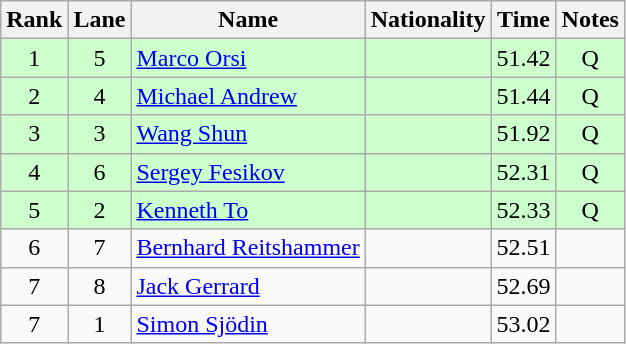<table class="wikitable sortable" style="text-align:center">
<tr>
<th>Rank</th>
<th>Lane</th>
<th>Name</th>
<th>Nationality</th>
<th>Time</th>
<th>Notes</th>
</tr>
<tr bgcolor=ccffcc>
<td>1</td>
<td>5</td>
<td align=left><a href='#'>Marco Orsi</a></td>
<td align=left></td>
<td>51.42</td>
<td>Q</td>
</tr>
<tr bgcolor=ccffcc>
<td>2</td>
<td>4</td>
<td align=left><a href='#'>Michael Andrew</a></td>
<td align=left></td>
<td>51.44</td>
<td>Q</td>
</tr>
<tr bgcolor=ccffcc>
<td>3</td>
<td>3</td>
<td align=left><a href='#'>Wang Shun</a></td>
<td align=left></td>
<td>51.92</td>
<td>Q</td>
</tr>
<tr bgcolor=ccffcc>
<td>4</td>
<td>6</td>
<td align=left><a href='#'>Sergey Fesikov</a></td>
<td align=left></td>
<td>52.31</td>
<td>Q</td>
</tr>
<tr bgcolor=ccffcc>
<td>5</td>
<td>2</td>
<td align=left><a href='#'>Kenneth To</a></td>
<td align=left></td>
<td>52.33</td>
<td>Q</td>
</tr>
<tr>
<td>6</td>
<td>7</td>
<td align=left><a href='#'>Bernhard Reitshammer</a></td>
<td align=left></td>
<td>52.51</td>
<td></td>
</tr>
<tr>
<td>7</td>
<td>8</td>
<td align=left><a href='#'>Jack Gerrard</a></td>
<td align=left></td>
<td>52.69</td>
<td></td>
</tr>
<tr>
<td>7</td>
<td>1</td>
<td align=left><a href='#'>Simon Sjödin</a></td>
<td align=left></td>
<td>53.02</td>
<td></td>
</tr>
</table>
